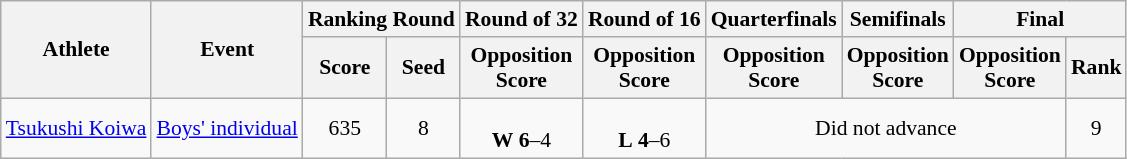<table class="wikitable" border="1" style="font-size:90%">
<tr>
<th rowspan=2>Athlete</th>
<th rowspan=2>Event</th>
<th colspan=2>Ranking Round</th>
<th>Round of 32</th>
<th>Round of 16</th>
<th>Quarterfinals</th>
<th>Semifinals</th>
<th colspan=2>Final</th>
</tr>
<tr>
<th>Score</th>
<th>Seed</th>
<th>Opposition<br>Score</th>
<th>Opposition<br>Score</th>
<th>Opposition<br>Score</th>
<th>Opposition<br>Score</th>
<th>Opposition<br>Score</th>
<th>Rank</th>
</tr>
<tr>
<td><a href='#'>Tsukushi Koiwa</a></td>
<td><a href='#'>Boys' individual</a></td>
<td align=center>635</td>
<td align=center>8</td>
<td align=center> <br> <strong>W</strong> <strong>6</strong>–4</td>
<td align=center> <br> <strong>L</strong> <strong>4</strong>–6</td>
<td colspan=3 align=center>Did not advance</td>
<td align=center>9</td>
</tr>
</table>
